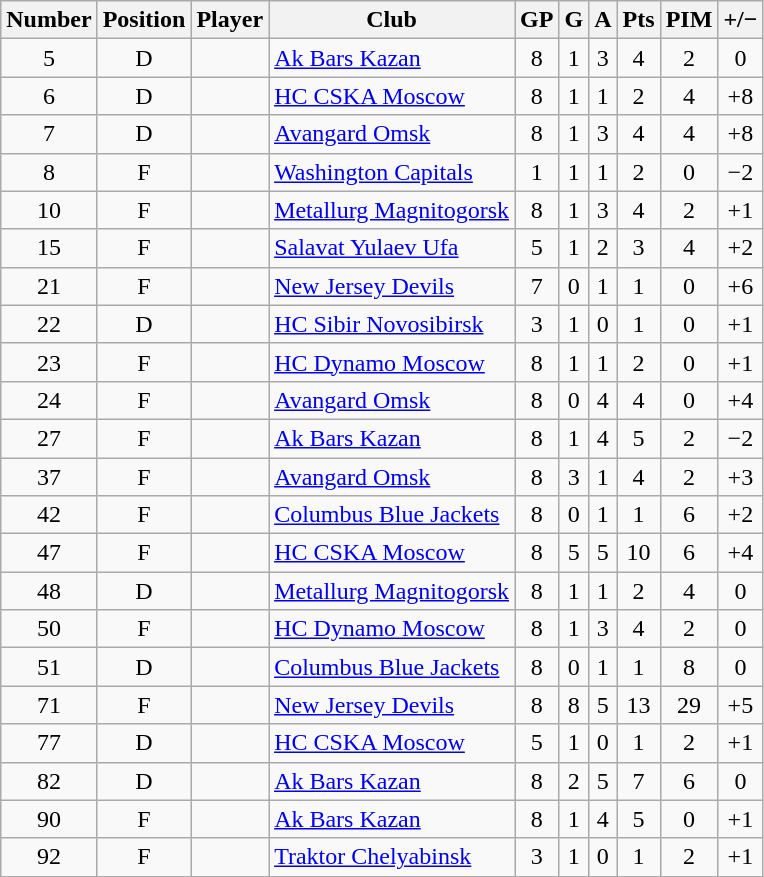<table class="wikitable sortable" style="text-align: center;">
<tr>
<th>Number</th>
<th>Position</th>
<th>Player</th>
<th>Club</th>
<th>GP</th>
<th>G</th>
<th>A</th>
<th>Pts</th>
<th>PIM</th>
<th>+/−</th>
</tr>
<tr>
<td>5</td>
<td>D</td>
<td align=left></td>
<td align=left> <a href='#'>Ak Bars Kazan</a></td>
<td>8</td>
<td>1</td>
<td>3</td>
<td>4</td>
<td>2</td>
<td>0</td>
</tr>
<tr>
<td>6</td>
<td>D</td>
<td align=left></td>
<td align=left> <a href='#'>HC CSKA Moscow</a></td>
<td>8</td>
<td>1</td>
<td>1</td>
<td>2</td>
<td>4</td>
<td>+8</td>
</tr>
<tr>
<td>7</td>
<td>D</td>
<td align=left></td>
<td align=left> <a href='#'>Avangard Omsk</a></td>
<td>8</td>
<td>1</td>
<td>3</td>
<td>4</td>
<td>4</td>
<td>+8</td>
</tr>
<tr>
<td>8</td>
<td>F</td>
<td align=left></td>
<td align=left> <a href='#'>Washington Capitals</a></td>
<td>1</td>
<td>1</td>
<td>1</td>
<td>2</td>
<td>0</td>
<td>−2</td>
</tr>
<tr>
<td>10</td>
<td>F</td>
<td align=left></td>
<td align=left> <a href='#'>Metallurg Magnitogorsk</a></td>
<td>8</td>
<td>1</td>
<td>3</td>
<td>4</td>
<td>2</td>
<td>+1</td>
</tr>
<tr>
<td>15</td>
<td>F</td>
<td align=left></td>
<td align=left> <a href='#'>Salavat Yulaev Ufa</a></td>
<td>5</td>
<td>1</td>
<td>2</td>
<td>3</td>
<td>4</td>
<td>+2</td>
</tr>
<tr>
<td>21</td>
<td>F</td>
<td align=left></td>
<td align=left> <a href='#'>New Jersey Devils</a></td>
<td>7</td>
<td>0</td>
<td>1</td>
<td>1</td>
<td>0</td>
<td>+6</td>
</tr>
<tr>
<td>22</td>
<td>D</td>
<td align=left></td>
<td align=left> <a href='#'>HC Sibir Novosibirsk</a></td>
<td>3</td>
<td>1</td>
<td>0</td>
<td>1</td>
<td>0</td>
<td>+1</td>
</tr>
<tr>
<td>23</td>
<td>F</td>
<td align=left></td>
<td align=left> <a href='#'>HC Dynamo Moscow</a></td>
<td>8</td>
<td>1</td>
<td>1</td>
<td>2</td>
<td>0</td>
<td>+1</td>
</tr>
<tr>
<td>24</td>
<td>F</td>
<td align=left></td>
<td align=left> <a href='#'>Avangard Omsk</a></td>
<td>8</td>
<td>0</td>
<td>4</td>
<td>4</td>
<td>0</td>
<td>+4</td>
</tr>
<tr>
<td>27</td>
<td>F</td>
<td align=left></td>
<td align=left> <a href='#'>Ak Bars Kazan</a></td>
<td>8</td>
<td>1</td>
<td>4</td>
<td>5</td>
<td>2</td>
<td>−2</td>
</tr>
<tr>
<td>37</td>
<td>F</td>
<td align=left></td>
<td align=left> <a href='#'>Avangard Omsk</a></td>
<td>8</td>
<td>3</td>
<td>1</td>
<td>4</td>
<td>2</td>
<td>+3</td>
</tr>
<tr>
<td>42</td>
<td>F</td>
<td align=left></td>
<td align=left> <a href='#'>Columbus Blue Jackets</a></td>
<td>8</td>
<td>0</td>
<td>1</td>
<td>1</td>
<td>6</td>
<td>+2</td>
</tr>
<tr>
<td>47</td>
<td>F</td>
<td align=left></td>
<td align=left> <a href='#'>HC CSKA Moscow</a></td>
<td>8</td>
<td>5</td>
<td>5</td>
<td>10</td>
<td>6</td>
<td>+4</td>
</tr>
<tr>
<td>48</td>
<td>D</td>
<td align=left></td>
<td align=left> <a href='#'>Metallurg Magnitogorsk</a></td>
<td>8</td>
<td>1</td>
<td>1</td>
<td>2</td>
<td>4</td>
<td>0</td>
</tr>
<tr>
<td>50</td>
<td>F</td>
<td align=left></td>
<td align=left> <a href='#'>HC Dynamo Moscow</a></td>
<td>8</td>
<td>1</td>
<td>3</td>
<td>4</td>
<td>2</td>
<td>0</td>
</tr>
<tr>
<td>51</td>
<td>D</td>
<td align=left></td>
<td align=left> <a href='#'>Columbus Blue Jackets</a></td>
<td>8</td>
<td>0</td>
<td>1</td>
<td>1</td>
<td>8</td>
<td>0</td>
</tr>
<tr>
<td>71</td>
<td>F</td>
<td align=left></td>
<td align=left> <a href='#'>New Jersey Devils</a></td>
<td>8</td>
<td>8</td>
<td>5</td>
<td>13</td>
<td>29</td>
<td>+5</td>
</tr>
<tr>
<td>77</td>
<td>D</td>
<td align=left></td>
<td align=left> <a href='#'>HC CSKA Moscow</a></td>
<td>5</td>
<td>1</td>
<td>0</td>
<td>1</td>
<td>2</td>
<td>+1</td>
</tr>
<tr>
<td>82</td>
<td>D</td>
<td align=left></td>
<td align=left> <a href='#'>Ak Bars Kazan</a></td>
<td>8</td>
<td>2</td>
<td>5</td>
<td>7</td>
<td>6</td>
<td>0</td>
</tr>
<tr>
<td>90</td>
<td>F</td>
<td align=left></td>
<td align=left> <a href='#'>Ak Bars Kazan</a></td>
<td>8</td>
<td>1</td>
<td>4</td>
<td>5</td>
<td>0</td>
<td>+1</td>
</tr>
<tr>
<td>92</td>
<td>F</td>
<td align=left></td>
<td align=left> <a href='#'>Traktor Chelyabinsk</a></td>
<td>3</td>
<td>1</td>
<td>0</td>
<td>1</td>
<td>2</td>
<td>+1</td>
</tr>
</table>
